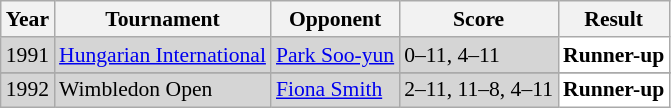<table class="sortable wikitable" style="font-size: 90%;">
<tr>
<th>Year</th>
<th>Tournament</th>
<th>Opponent</th>
<th>Score</th>
<th>Result</th>
</tr>
<tr style="background:#D5D5D5">
<td align="center">1991</td>
<td align="left"><a href='#'>Hungarian International</a></td>
<td align="left"> <a href='#'>Park Soo-yun</a></td>
<td align="left">0–11, 4–11</td>
<td style="text-align:left; background:white"> <strong>Runner-up</strong></td>
</tr>
<tr>
</tr>
<tr style="background:#D5D5D5">
<td align="center">1992</td>
<td align="left">Wimbledon Open</td>
<td align="left"> <a href='#'>Fiona Smith</a></td>
<td align="left">2–11, 11–8, 4–11</td>
<td style="text-align:left; background:white"> <strong>Runner-up</strong></td>
</tr>
</table>
